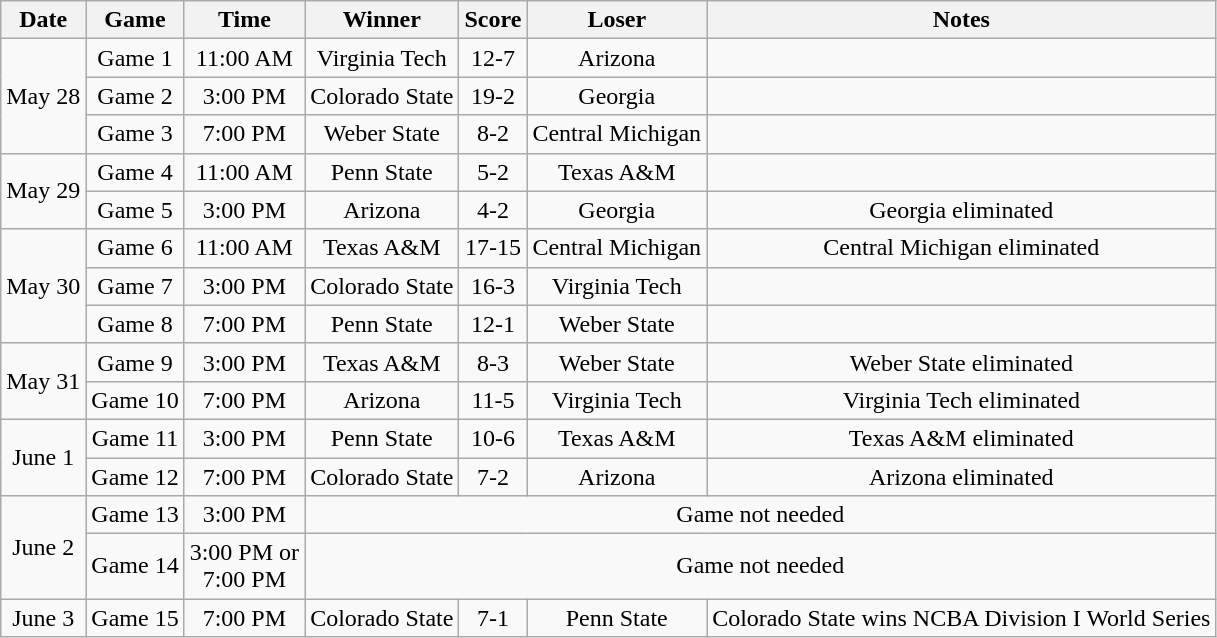<table class="wikitable">
<tr align="center">
<th>Date</th>
<th>Game</th>
<th>Time</th>
<th>Winner</th>
<th>Score</th>
<th>Loser</th>
<th>Notes</th>
</tr>
<tr align="center">
<td rowspan=3>May 28</td>
<td>Game 1</td>
<td>11:00 AM</td>
<td>Virginia Tech</td>
<td>12-7</td>
<td>Arizona</td>
<td></td>
</tr>
<tr align="center">
<td>Game 2</td>
<td>3:00 PM</td>
<td>Colorado State</td>
<td>19-2</td>
<td>Georgia</td>
<td></td>
</tr>
<tr align="center">
<td>Game 3</td>
<td>7:00 PM</td>
<td>Weber State</td>
<td>8-2</td>
<td>Central Michigan</td>
<td></td>
</tr>
<tr align="center">
<td rowspan=2>May 29</td>
<td>Game 4</td>
<td>11:00 AM</td>
<td>Penn State</td>
<td>5-2</td>
<td>Texas A&M</td>
<td></td>
</tr>
<tr align="center">
<td>Game 5</td>
<td>3:00 PM</td>
<td>Arizona</td>
<td>4-2</td>
<td>Georgia</td>
<td>Georgia eliminated</td>
</tr>
<tr align="center">
<td rowspan=3>May 30</td>
<td>Game 6</td>
<td>11:00 AM</td>
<td>Texas A&M</td>
<td>17-15</td>
<td>Central Michigan</td>
<td>Central Michigan eliminated</td>
</tr>
<tr align="center">
<td>Game 7</td>
<td>3:00 PM</td>
<td>Colorado State</td>
<td>16-3</td>
<td>Virginia Tech</td>
<td></td>
</tr>
<tr align="center">
<td>Game 8</td>
<td>7:00 PM</td>
<td>Penn State</td>
<td>12-1</td>
<td>Weber State</td>
<td></td>
</tr>
<tr align="center">
<td rowspan=2>May 31</td>
<td>Game 9</td>
<td>3:00 PM</td>
<td>Texas A&M</td>
<td>8-3</td>
<td>Weber State</td>
<td>Weber State eliminated</td>
</tr>
<tr align="center">
<td>Game 10</td>
<td>7:00 PM</td>
<td>Arizona</td>
<td>11-5</td>
<td>Virginia Tech</td>
<td>Virginia Tech eliminated</td>
</tr>
<tr align="center">
<td rowspan=2>June 1</td>
<td>Game 11</td>
<td>3:00 PM</td>
<td>Penn State</td>
<td>10-6</td>
<td>Texas A&M</td>
<td>Texas A&M eliminated</td>
</tr>
<tr align="center">
<td>Game 12</td>
<td>7:00 PM</td>
<td>Colorado State</td>
<td>7-2</td>
<td>Arizona</td>
<td>Arizona eliminated</td>
</tr>
<tr align="center">
<td rowspan=2>June 2</td>
<td>Game 13</td>
<td>3:00 PM</td>
<td colspan=4>Game not needed</td>
</tr>
<tr align="center">
<td>Game 14</td>
<td>3:00 PM or<br>7:00 PM</td>
<td colspan=4>Game not needed</td>
</tr>
<tr align="center">
<td>June 3</td>
<td>Game 15</td>
<td>7:00 PM</td>
<td>Colorado State</td>
<td>7-1</td>
<td>Penn State</td>
<td>Colorado State wins NCBA Division I World Series</td>
</tr>
</table>
